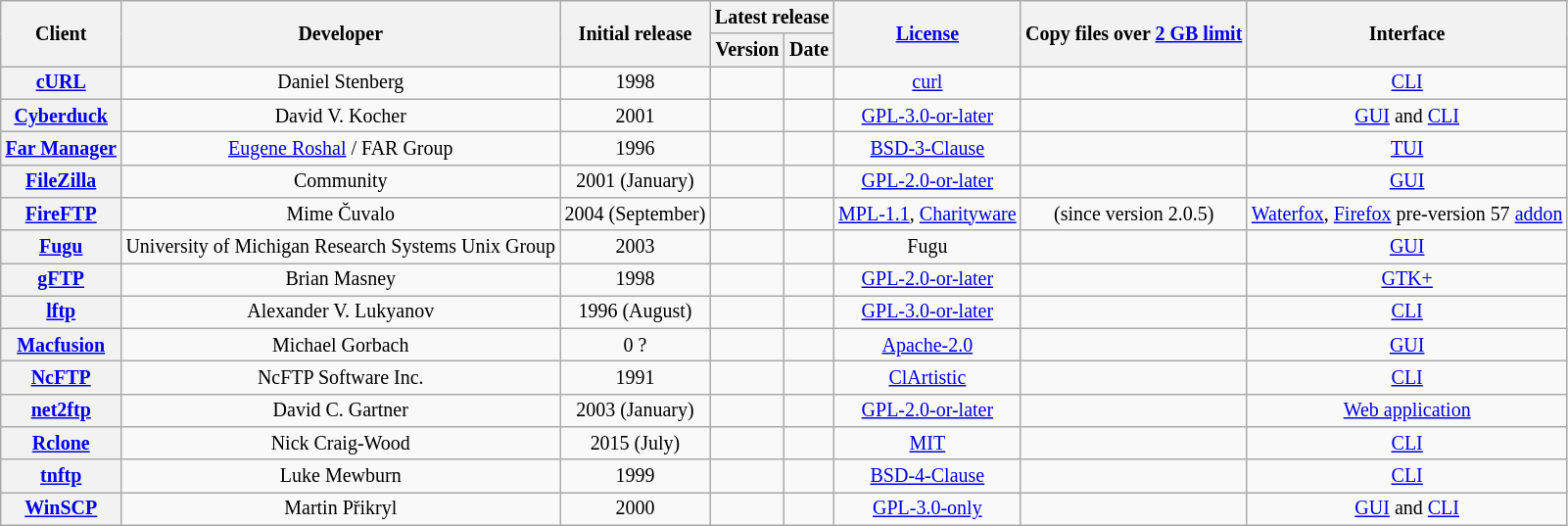<table class="sortable sort-under wikitable" style="width: auto; font-size: smaller; text-align: center;">
<tr style="background: #ececec">
<th rowspan="2">Client</th>
<th rowspan="2">Developer</th>
<th rowspan="2">Initial release</th>
<th colspan="2">Latest release</th>
<th rowspan="2"><a href='#'>License</a></th>
<th rowspan="2">Copy files over <a href='#'>2 GB limit</a></th>
<th rowspan="2">Interface</th>
</tr>
<tr>
<th>Version </th>
<th>Date </th>
</tr>
<tr>
<th><a href='#'>cURL</a></th>
<td>Daniel Stenberg</td>
<td>1998</td>
<td></td>
<td></td>
<td><a href='#'>curl</a></td>
<td></td>
<td><a href='#'>CLI</a></td>
</tr>
<tr>
<th><a href='#'>Cyberduck</a></th>
<td>David V. Kocher</td>
<td>2001</td>
<td></td>
<td></td>
<td><a href='#'>GPL-3.0-or-later</a></td>
<td></td>
<td><a href='#'>GUI</a> and <a href='#'>CLI</a></td>
</tr>
<tr>
<th><a href='#'>Far Manager</a></th>
<td><a href='#'>Eugene Roshal</a> / FAR Group</td>
<td>1996</td>
<td></td>
<td></td>
<td><a href='#'>BSD-3-Clause</a></td>
<td></td>
<td><a href='#'>TUI</a></td>
</tr>
<tr>
<th><a href='#'>FileZilla</a></th>
<td>Community</td>
<td>2001 (January)</td>
<td></td>
<td></td>
<td><a href='#'>GPL-2.0-or-later</a></td>
<td></td>
<td><a href='#'>GUI</a></td>
</tr>
<tr>
<th><a href='#'>FireFTP</a></th>
<td>Mime Čuvalo</td>
<td>2004 (September)</td>
<td></td>
<td></td>
<td><a href='#'>MPL-1.1</a>, <a href='#'>Charityware</a></td>
<td> (since version 2.0.5)</td>
<td><a href='#'>Waterfox</a>, <a href='#'>Firefox</a> pre-version 57 <a href='#'>addon</a></td>
</tr>
<tr>
<th><a href='#'>Fugu</a></th>
<td>University of Michigan Research Systems Unix Group</td>
<td>2003</td>
<td></td>
<td></td>
<td>Fugu</td>
<td></td>
<td><a href='#'>GUI</a></td>
</tr>
<tr>
<th><a href='#'>gFTP</a></th>
<td>Brian Masney</td>
<td>1998</td>
<td></td>
<td></td>
<td><a href='#'>GPL-2.0-or-later</a></td>
<td></td>
<td><a href='#'>GTK+</a></td>
</tr>
<tr>
<th><a href='#'>lftp</a></th>
<td>Alexander V. Lukyanov</td>
<td>1996 (August)</td>
<td></td>
<td></td>
<td><a href='#'>GPL-3.0-or-later</a></td>
<td></td>
<td><a href='#'>CLI</a></td>
</tr>
<tr>
<th><a href='#'>Macfusion</a></th>
<td>Michael Gorbach</td>
<td><span>0</span> ?</td>
<td></td>
<td></td>
<td><a href='#'>Apache-2.0</a></td>
<td></td>
<td><a href='#'>GUI</a></td>
</tr>
<tr>
<th><a href='#'>NcFTP</a></th>
<td>NcFTP Software Inc.</td>
<td>1991</td>
<td></td>
<td></td>
<td><a href='#'>ClArtistic</a></td>
<td></td>
<td><a href='#'>CLI</a></td>
</tr>
<tr>
<th><a href='#'>net2ftp</a></th>
<td>David C. Gartner</td>
<td>2003 (January)</td>
<td></td>
<td></td>
<td><a href='#'>GPL-2.0-or-later</a></td>
<td></td>
<td><a href='#'>Web application</a></td>
</tr>
<tr>
<th><a href='#'>Rclone</a></th>
<td>Nick Craig-Wood</td>
<td>2015 (July)</td>
<td></td>
<td></td>
<td><a href='#'>MIT</a></td>
<td></td>
<td><a href='#'>CLI</a></td>
</tr>
<tr>
<th><a href='#'>tnftp</a></th>
<td>Luke Mewburn</td>
<td>1999</td>
<td></td>
<td></td>
<td><a href='#'>BSD-4-Clause</a></td>
<td></td>
<td><a href='#'>CLI</a></td>
</tr>
<tr>
<th><a href='#'>WinSCP</a></th>
<td>Martin Přikryl</td>
<td>2000</td>
<td></td>
<td></td>
<td><a href='#'>GPL-3.0-only</a></td>
<td></td>
<td><a href='#'>GUI</a> and <a href='#'>CLI</a></td>
</tr>
</table>
